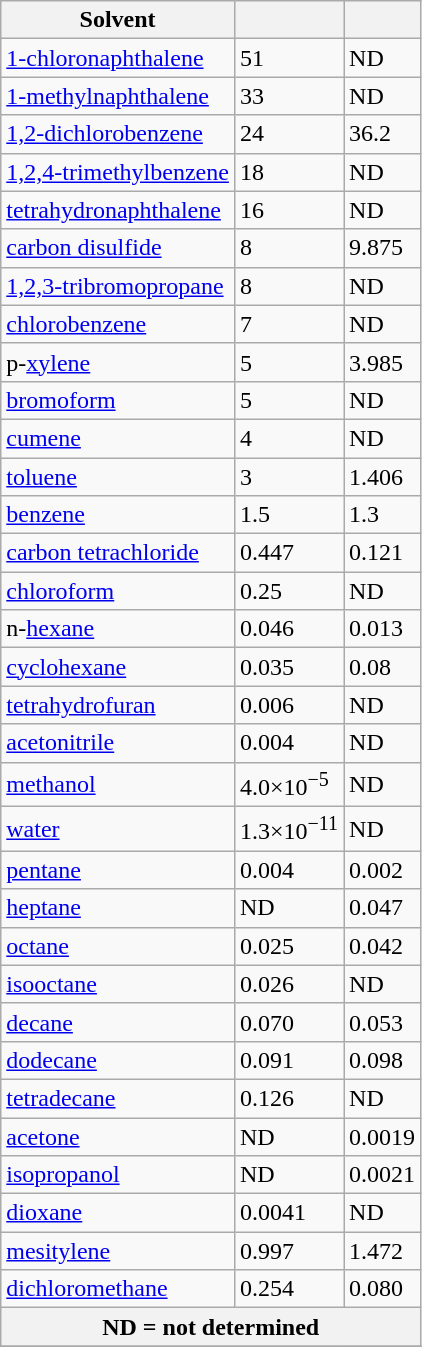<table class="wikitable sortable">
<tr>
<th>Solvent</th>
<th></th>
<th></th>
</tr>
<tr>
<td><a href='#'>1-chloronaphthalene</a></td>
<td>51</td>
<td>ND</td>
</tr>
<tr>
<td><a href='#'>1-methylnaphthalene</a></td>
<td>33</td>
<td>ND</td>
</tr>
<tr>
<td><a href='#'>1,2-dichlorobenzene</a></td>
<td>24</td>
<td>36.2</td>
</tr>
<tr>
<td><a href='#'>1,2,4-trimethylbenzene</a></td>
<td>18</td>
<td>ND</td>
</tr>
<tr>
<td><a href='#'>tetrahydronaphthalene</a></td>
<td>16</td>
<td>ND</td>
</tr>
<tr>
<td><a href='#'>carbon disulfide</a></td>
<td>8</td>
<td>9.875</td>
</tr>
<tr>
<td><a href='#'>1,2,3-tribromopropane</a></td>
<td>8</td>
<td>ND</td>
</tr>
<tr>
<td><a href='#'>chlorobenzene</a></td>
<td>7</td>
<td>ND</td>
</tr>
<tr>
<td>p-<a href='#'>xylene</a></td>
<td>5</td>
<td>3.985</td>
</tr>
<tr>
<td><a href='#'>bromoform</a></td>
<td>5</td>
<td>ND</td>
</tr>
<tr>
<td><a href='#'>cumene</a></td>
<td>4</td>
<td>ND</td>
</tr>
<tr>
<td><a href='#'>toluene</a></td>
<td>3</td>
<td>1.406</td>
</tr>
<tr>
<td><a href='#'>benzene</a></td>
<td>1.5</td>
<td>1.3</td>
</tr>
<tr>
<td><a href='#'>carbon tetrachloride</a></td>
<td>0.447</td>
<td>0.121</td>
</tr>
<tr>
<td><a href='#'>chloroform</a></td>
<td>0.25</td>
<td>ND</td>
</tr>
<tr>
<td>n-<a href='#'>hexane</a></td>
<td>0.046</td>
<td>0.013</td>
</tr>
<tr>
<td><a href='#'>cyclohexane</a></td>
<td>0.035</td>
<td>0.08</td>
</tr>
<tr>
<td><a href='#'>tetrahydrofuran</a></td>
<td>0.006</td>
<td>ND</td>
</tr>
<tr>
<td><a href='#'>acetonitrile</a></td>
<td>0.004</td>
<td>ND</td>
</tr>
<tr>
<td><a href='#'>methanol</a></td>
<td>4.0×10<sup>−5</sup></td>
<td>ND</td>
</tr>
<tr>
<td><a href='#'>water</a></td>
<td>1.3×10<sup>−11</sup></td>
<td>ND</td>
</tr>
<tr>
<td><a href='#'>pentane</a></td>
<td>0.004</td>
<td>0.002</td>
</tr>
<tr>
<td><a href='#'>heptane</a></td>
<td>ND</td>
<td>0.047</td>
</tr>
<tr>
<td><a href='#'>octane</a></td>
<td>0.025</td>
<td>0.042</td>
</tr>
<tr>
<td><a href='#'>isooctane</a></td>
<td>0.026</td>
<td>ND</td>
</tr>
<tr>
<td><a href='#'>decane</a></td>
<td>0.070</td>
<td>0.053</td>
</tr>
<tr>
<td><a href='#'>dodecane</a></td>
<td>0.091</td>
<td>0.098</td>
</tr>
<tr>
<td><a href='#'>tetradecane</a></td>
<td>0.126</td>
<td>ND</td>
</tr>
<tr>
<td><a href='#'>acetone</a></td>
<td>ND</td>
<td>0.0019</td>
</tr>
<tr>
<td><a href='#'>isopropanol</a></td>
<td>ND</td>
<td>0.0021</td>
</tr>
<tr>
<td><a href='#'>dioxane</a></td>
<td>0.0041</td>
<td>ND</td>
</tr>
<tr>
<td><a href='#'>mesitylene</a></td>
<td>0.997</td>
<td>1.472</td>
</tr>
<tr>
<td><a href='#'>dichloromethane</a></td>
<td>0.254</td>
<td>0.080</td>
</tr>
<tr>
<th colspan="3">ND = not determined</th>
</tr>
<tr>
</tr>
</table>
